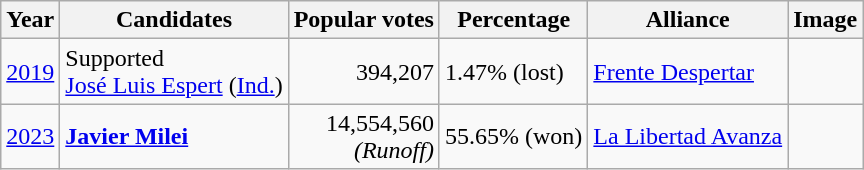<table class="wikitable sortable">
<tr>
<th>Year</th>
<th>Candidates</th>
<th>Popular votes</th>
<th>Percentage</th>
<th>Alliance</th>
<th>Image</th>
</tr>
<tr>
<td><a href='#'>2019</a></td>
<td>Supported<br><a href='#'>José Luis Espert</a> (<a href='#'>Ind.</a>)</td>
<td style="text-align:right">394,207</td>
<td>1.47% (lost)</td>
<td><a href='#'>Frente Despertar</a></td>
<td></td>
</tr>
<tr>
<td><a href='#'>2023</a></td>
<td><strong><a href='#'>Javier Milei</a></strong></td>
<td style="text-align:right">14,554,560<br><em>(Runoff)</em></td>
<td>55.65% (won)</td>
<td><a href='#'>La Libertad Avanza</a></td>
<td></td>
</tr>
</table>
